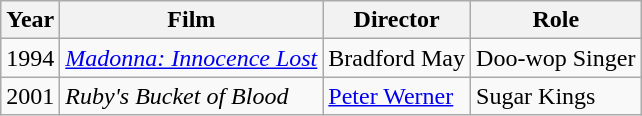<table class="wikitable">
<tr>
<th>Year</th>
<th>Film</th>
<th>Director</th>
<th>Role</th>
</tr>
<tr>
<td>1994</td>
<td><em><a href='#'>Madonna: Innocence Lost</a></em></td>
<td>Bradford May</td>
<td>Doo-wop Singer</td>
</tr>
<tr>
<td>2001</td>
<td><em>Ruby's Bucket of Blood</em></td>
<td><a href='#'>Peter Werner</a></td>
<td>Sugar Kings</td>
</tr>
</table>
